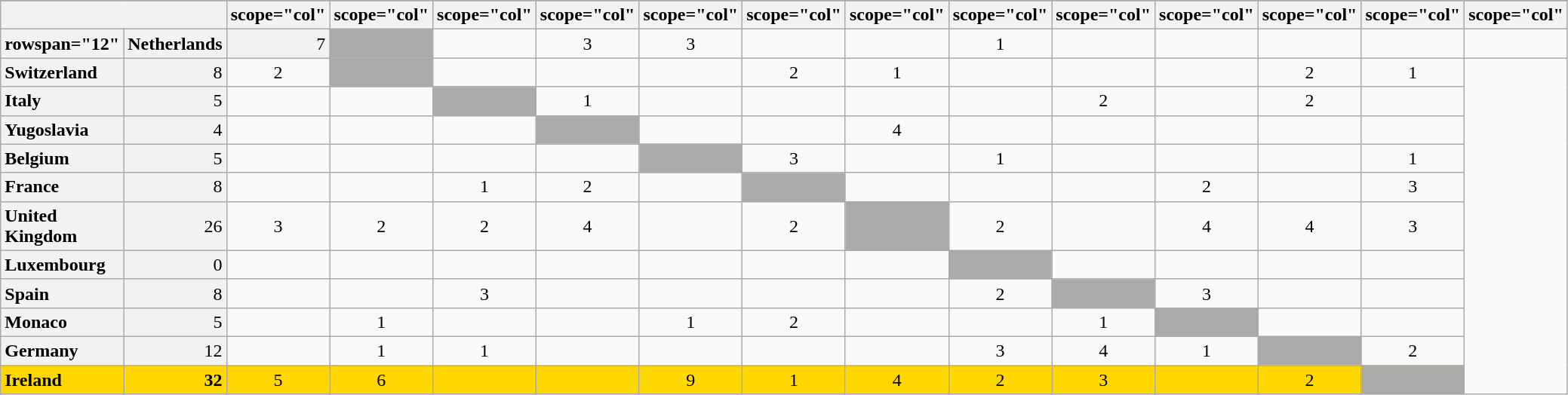<table class="wikitable plainrowheaders" style="text-align:center;">
<tr>
</tr>
<tr>
<th colspan="2"></th>
<th>scope="col" </th>
<th>scope="col" </th>
<th>scope="col" </th>
<th>scope="col" </th>
<th>scope="col" </th>
<th>scope="col" </th>
<th>scope="col" </th>
<th>scope="col" </th>
<th>scope="col" </th>
<th>scope="col" </th>
<th>scope="col" </th>
<th>scope="col" </th>
<th>scope="col" </th>
</tr>
<tr>
<th>rowspan="12" </th>
<th scope="row" style="text-align:left; background:#f2f2f2;">Netherlands</th>
<td style="text-align:right; background:#f2f2f2;">7</td>
<td style="text-align:left; background:#aaa;"></td>
<td></td>
<td>3</td>
<td>3</td>
<td></td>
<td></td>
<td>1</td>
<td></td>
<td></td>
<td></td>
<td></td>
<td></td>
</tr>
<tr>
<th scope="row" style="text-align:left; background:#f2f2f2;">Switzerland</th>
<td style="text-align:right; background:#f2f2f2;">8</td>
<td>2</td>
<td style="text-align:left; background:#aaa;"></td>
<td></td>
<td></td>
<td></td>
<td>2</td>
<td>1</td>
<td></td>
<td></td>
<td></td>
<td>2</td>
<td>1</td>
</tr>
<tr>
<th scope="row" style="text-align:left; background:#f2f2f2;">Italy</th>
<td style="text-align:right; background:#f2f2f2;">5</td>
<td></td>
<td></td>
<td style="text-align:left; background:#aaa;"></td>
<td>1</td>
<td></td>
<td></td>
<td></td>
<td></td>
<td>2</td>
<td></td>
<td>2</td>
<td></td>
</tr>
<tr>
<th scope="row" style="text-align:left; background:#f2f2f2;">Yugoslavia</th>
<td style="text-align:right; background:#f2f2f2;">4</td>
<td></td>
<td></td>
<td></td>
<td style="text-align:left; background:#aaa;"></td>
<td></td>
<td></td>
<td>4</td>
<td></td>
<td></td>
<td></td>
<td></td>
<td></td>
</tr>
<tr>
<th scope="row" style="text-align:left; background:#f2f2f2;">Belgium</th>
<td style="text-align:right; background:#f2f2f2;">5</td>
<td></td>
<td></td>
<td></td>
<td></td>
<td style="text-align:left; background:#aaa;"></td>
<td>3</td>
<td></td>
<td>1</td>
<td></td>
<td></td>
<td></td>
<td>1</td>
</tr>
<tr>
<th scope="row" style="text-align:left; background:#f2f2f2;">France</th>
<td style="text-align:right; background:#f2f2f2;">8</td>
<td></td>
<td></td>
<td>1</td>
<td>2</td>
<td></td>
<td style="text-align:left; background:#aaa;"></td>
<td></td>
<td></td>
<td></td>
<td>2</td>
<td></td>
<td>3</td>
</tr>
<tr>
<th scope="row" style="text-align:left; background:#f2f2f2;">United Kingdom</th>
<td style="text-align:right; background:#f2f2f2;">26</td>
<td>3</td>
<td>2</td>
<td>2</td>
<td>4</td>
<td></td>
<td>2</td>
<td style="text-align:left; background:#aaa;"></td>
<td>2</td>
<td></td>
<td>4</td>
<td>4</td>
<td>3</td>
</tr>
<tr>
<th scope="row" style="text-align:left; background:#f2f2f2;">Luxembourg</th>
<td style="text-align:right; background:#f2f2f2;">0</td>
<td></td>
<td></td>
<td></td>
<td></td>
<td></td>
<td></td>
<td></td>
<td style="text-align:left; background:#aaa;"></td>
<td></td>
<td></td>
<td></td>
<td></td>
</tr>
<tr>
<th scope="row" style="text-align:left; background:#f2f2f2;">Spain</th>
<td style="text-align:right; background:#f2f2f2;">8</td>
<td></td>
<td></td>
<td>3</td>
<td></td>
<td></td>
<td></td>
<td></td>
<td>2</td>
<td style="text-align:left; background:#aaa;"></td>
<td>3</td>
<td></td>
<td></td>
</tr>
<tr>
<th scope="row" style="text-align:left; background:#f2f2f2;">Monaco</th>
<td style="text-align:right; background:#f2f2f2;">5</td>
<td></td>
<td>1</td>
<td></td>
<td></td>
<td>1</td>
<td>2</td>
<td></td>
<td></td>
<td>1</td>
<td style="text-align:left; background:#aaa;"></td>
<td></td>
<td></td>
</tr>
<tr>
<th scope="row" style="text-align:left; background:#f2f2f2;">Germany</th>
<td style="text-align:right; background:#f2f2f2;">12</td>
<td></td>
<td>1</td>
<td>1</td>
<td></td>
<td></td>
<td></td>
<td></td>
<td>3</td>
<td>4</td>
<td>1</td>
<td style="text-align:left; background:#aaa;"></td>
<td>2</td>
</tr>
<tr style="background:gold;">
<th scope="row" style="text-align:left; font-weight:bold; background:gold;">Ireland</th>
<td style="text-align:right; font-weight:bold;">32</td>
<td>5</td>
<td>6</td>
<td></td>
<td></td>
<td>9</td>
<td>1</td>
<td>4</td>
<td>2</td>
<td>3</td>
<td></td>
<td>2</td>
<td style="text-align:left; background:#aaa;"></td>
</tr>
</table>
